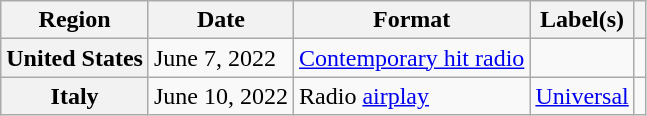<table class="wikitable plainrowheaders">
<tr>
<th scope="col">Region</th>
<th scope="col">Date</th>
<th scope="col">Format</th>
<th scope="col">Label(s)</th>
<th scope="col"></th>
</tr>
<tr>
<th scope="row">United States</th>
<td>June 7, 2022</td>
<td><a href='#'>Contemporary hit radio</a></td>
<td></td>
<td align="center"></td>
</tr>
<tr>
<th scope="row">Italy</th>
<td>June 10, 2022</td>
<td>Radio <a href='#'>airplay</a></td>
<td><a href='#'>Universal</a></td>
<td align="center"></td>
</tr>
</table>
